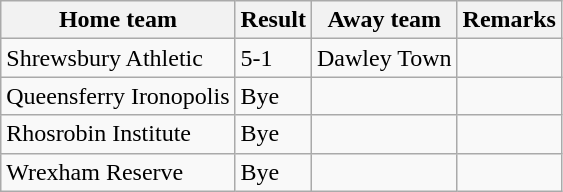<table class="wikitable">
<tr>
<th>Home team</th>
<th>Result</th>
<th>Away team</th>
<th>Remarks</th>
</tr>
<tr>
<td> Shrewsbury Athletic</td>
<td>5-1</td>
<td> Dawley Town</td>
<td></td>
</tr>
<tr>
<td>Queensferry Ironopolis</td>
<td>Bye</td>
<td></td>
<td></td>
</tr>
<tr>
<td>Rhosrobin Institute</td>
<td>Bye</td>
<td></td>
<td></td>
</tr>
<tr>
<td>Wrexham Reserve</td>
<td>Bye</td>
<td></td>
<td></td>
</tr>
</table>
